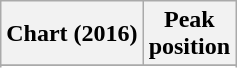<table class="wikitable plainrowheaders sortable">
<tr>
<th scope="col">Chart (2016)</th>
<th scope="col">Peak<br>position</th>
</tr>
<tr>
</tr>
<tr>
</tr>
</table>
